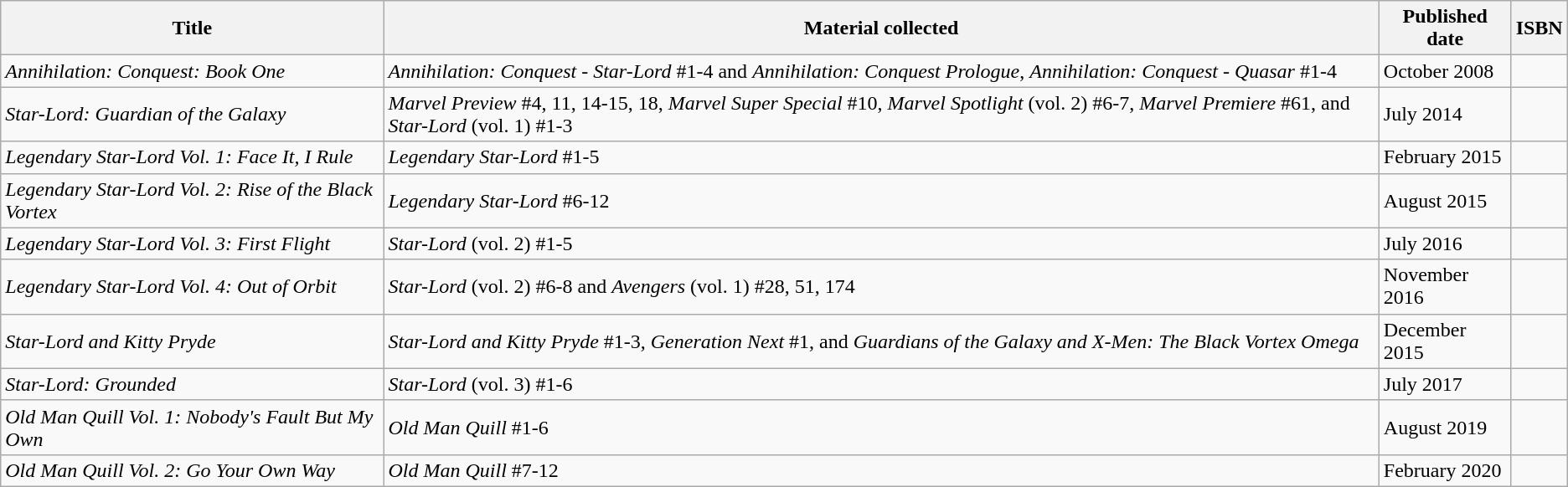<table class="wikitable">
<tr>
<th>Title</th>
<th>Material collected</th>
<th>Published date</th>
<th>ISBN</th>
</tr>
<tr>
<td><em>Annihilation: Conquest: Book One</em></td>
<td><em>Annihilation: Conquest - Star-Lord</em> #1-4 and <em>Annihilation: Conquest Prologue</em>, <em>Annihilation: Conquest - Quasar</em> #1-4</td>
<td>October 2008</td>
<td></td>
</tr>
<tr>
<td><em>Star-Lord: Guardian of the Galaxy</em></td>
<td><em>Marvel Preview</em> #4, 11, 14-15, 18, <em>Marvel Super Special</em> #10, <em>Marvel Spotlight</em> (vol. 2) #6-7, <em>Marvel Premiere</em> #61, and <em>Star-Lord</em> (vol. 1) #1-3</td>
<td>July 2014</td>
<td></td>
</tr>
<tr>
<td><em>Legendary Star-Lord Vol. 1: Face It, I Rule</em></td>
<td><em>Legendary Star-Lord</em> #1-5</td>
<td>February 2015</td>
<td></td>
</tr>
<tr>
<td><em>Legendary Star-Lord Vol. 2: Rise of the Black Vortex</em></td>
<td><em>Legendary Star-Lord</em> #6-12</td>
<td>August 2015</td>
<td></td>
</tr>
<tr>
<td><em>Legendary Star-Lord Vol. 3: First Flight</em></td>
<td><em>Star-Lord</em> (vol. 2) #1-5</td>
<td>July 2016</td>
<td></td>
</tr>
<tr>
<td><em>Legendary Star-Lord Vol. 4: Out of Orbit</em></td>
<td><em>Star-Lord</em> (vol. 2) #6-8 and <em>Avengers</em> (vol. 1) #28, 51, 174</td>
<td>November 2016</td>
<td></td>
</tr>
<tr>
<td><em>Star-Lord and Kitty Pryde</em></td>
<td><em>Star-Lord and Kitty Pryde</em> #1-3, <em>Generation Next</em> #1, and <em>Guardians of the Galaxy and X-Men: The Black Vortex Omega</em></td>
<td>December 2015</td>
<td></td>
</tr>
<tr>
<td><em>Star-Lord: Grounded</em></td>
<td><em>Star-Lord</em> (vol. 3) #1-6</td>
<td>July 2017</td>
<td></td>
</tr>
<tr>
<td><em>Old Man Quill Vol. 1: Nobody's Fault But My Own</em></td>
<td><em>Old Man Quill</em> #1-6</td>
<td>August 2019</td>
<td></td>
</tr>
<tr>
<td><em>Old Man Quill Vol. 2: Go Your Own Way</em></td>
<td><em>Old Man Quill</em> #7-12</td>
<td>February 2020</td>
<td></td>
</tr>
</table>
